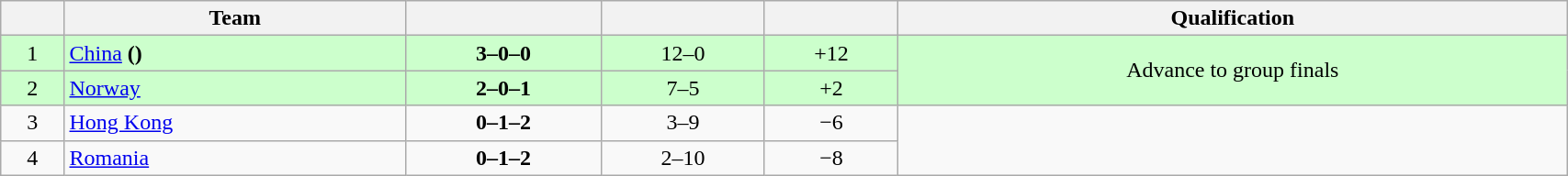<table class=wikitable style="text-align:center; width:90%">
<tr>
<th></th>
<th>Team</th>
<th></th>
<th></th>
<th></th>
<th>Qualification</th>
</tr>
<tr bgcolor=#ccffcc>
<td>1</td>
<td align=left> <a href='#'>China</a> <strong>()</strong></td>
<td><strong>3–0–0</strong></td>
<td>12–0</td>
<td>+12</td>
<td rowspan=2>Advance to group finals</td>
</tr>
<tr bgcolor=#ccffcc>
<td>2</td>
<td align=left> <a href='#'>Norway</a></td>
<td><strong>2–0–1</strong></td>
<td>7–5</td>
<td>+2</td>
</tr>
<tr>
<td>3</td>
<td align=left> <a href='#'>Hong Kong</a></td>
<td><strong>0–1–2</strong></td>
<td>3–9</td>
<td>−6</td>
<td rowspan=2></td>
</tr>
<tr>
<td>4</td>
<td align=left> <a href='#'>Romania</a></td>
<td><strong>0–1–2</strong></td>
<td>2–10</td>
<td>−8</td>
</tr>
</table>
